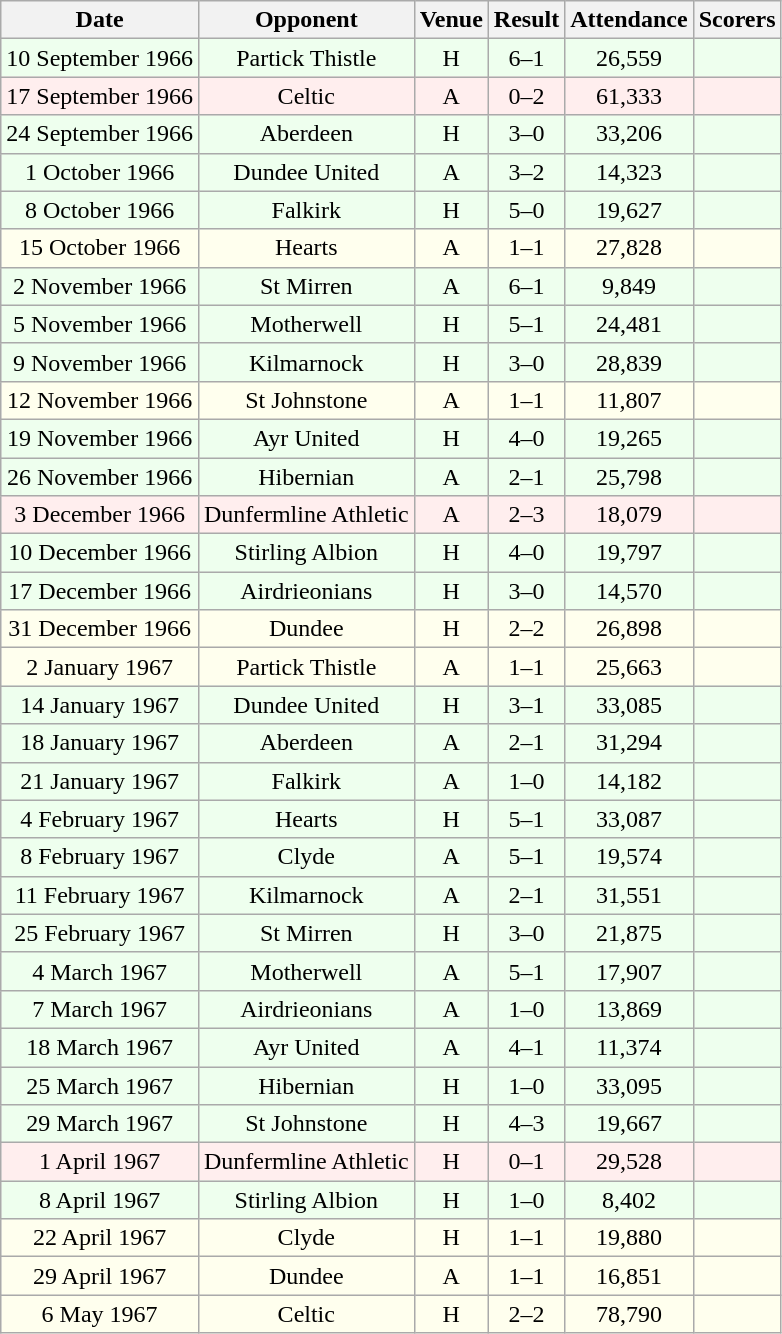<table class="wikitable sortable" style="font-size:100%; text-align:center">
<tr>
<th>Date</th>
<th>Opponent</th>
<th>Venue</th>
<th>Result</th>
<th>Attendance</th>
<th>Scorers</th>
</tr>
<tr bgcolor = "#EEFFEE">
<td>10 September 1966</td>
<td>Partick Thistle</td>
<td>H</td>
<td>6–1</td>
<td>26,559</td>
<td></td>
</tr>
<tr bgcolor = "#FFEEEE">
<td>17 September 1966</td>
<td>Celtic</td>
<td>A</td>
<td>0–2</td>
<td>61,333</td>
<td></td>
</tr>
<tr bgcolor = "#EEFFEE">
<td>24 September 1966</td>
<td>Aberdeen</td>
<td>H</td>
<td>3–0</td>
<td>33,206</td>
<td></td>
</tr>
<tr bgcolor = "#EEFFEE">
<td>1 October 1966</td>
<td>Dundee United</td>
<td>A</td>
<td>3–2</td>
<td>14,323</td>
<td></td>
</tr>
<tr bgcolor = "#EEFFEE">
<td>8 October 1966</td>
<td>Falkirk</td>
<td>H</td>
<td>5–0</td>
<td>19,627</td>
<td></td>
</tr>
<tr bgcolor = "#FFFFEE">
<td>15 October 1966</td>
<td>Hearts</td>
<td>A</td>
<td>1–1</td>
<td>27,828</td>
<td></td>
</tr>
<tr bgcolor = "#EEFFEE">
<td>2 November 1966</td>
<td>St Mirren</td>
<td>A</td>
<td>6–1</td>
<td>9,849</td>
<td></td>
</tr>
<tr bgcolor = "#EEFFEE">
<td>5 November 1966</td>
<td>Motherwell</td>
<td>H</td>
<td>5–1</td>
<td>24,481</td>
<td></td>
</tr>
<tr bgcolor = "#EEFFEE">
<td>9 November 1966</td>
<td>Kilmarnock</td>
<td>H</td>
<td>3–0</td>
<td>28,839</td>
<td></td>
</tr>
<tr bgcolor = "#FFFFEE">
<td>12 November 1966</td>
<td>St Johnstone</td>
<td>A</td>
<td>1–1</td>
<td>11,807</td>
<td></td>
</tr>
<tr bgcolor = "#EEFFEE">
<td>19 November 1966</td>
<td>Ayr United</td>
<td>H</td>
<td>4–0</td>
<td>19,265</td>
<td></td>
</tr>
<tr bgcolor = "#EEFFEE">
<td>26 November 1966</td>
<td>Hibernian</td>
<td>A</td>
<td>2–1</td>
<td>25,798</td>
<td></td>
</tr>
<tr bgcolor = "#FFEEEE">
<td>3 December 1966</td>
<td>Dunfermline Athletic</td>
<td>A</td>
<td>2–3</td>
<td>18,079</td>
<td></td>
</tr>
<tr bgcolor = "#EEFFEE">
<td>10 December 1966</td>
<td>Stirling Albion</td>
<td>H</td>
<td>4–0</td>
<td>19,797</td>
<td></td>
</tr>
<tr bgcolor = "#EEFFEE">
<td>17 December 1966</td>
<td>Airdrieonians</td>
<td>H</td>
<td>3–0</td>
<td>14,570</td>
<td></td>
</tr>
<tr bgcolor = "#FFFFEE">
<td>31 December 1966</td>
<td>Dundee</td>
<td>H</td>
<td>2–2</td>
<td>26,898</td>
<td></td>
</tr>
<tr bgcolor = "#FFFFEE">
<td>2 January 1967</td>
<td>Partick Thistle</td>
<td>A</td>
<td>1–1</td>
<td>25,663</td>
<td></td>
</tr>
<tr bgcolor = "#EEFFEE">
<td>14 January 1967</td>
<td>Dundee United</td>
<td>H</td>
<td>3–1</td>
<td>33,085</td>
<td></td>
</tr>
<tr bgcolor = "#EEFFEE">
<td>18 January 1967</td>
<td>Aberdeen</td>
<td>A</td>
<td>2–1</td>
<td>31,294</td>
<td></td>
</tr>
<tr bgcolor = "#EEFFEE">
<td>21 January 1967</td>
<td>Falkirk</td>
<td>A</td>
<td>1–0</td>
<td>14,182</td>
<td></td>
</tr>
<tr bgcolor = "#EEFFEE">
<td>4 February 1967</td>
<td>Hearts</td>
<td>H</td>
<td>5–1</td>
<td>33,087</td>
<td></td>
</tr>
<tr bgcolor = "#EEFFEE">
<td>8 February 1967</td>
<td>Clyde</td>
<td>A</td>
<td>5–1</td>
<td>19,574</td>
<td></td>
</tr>
<tr bgcolor = "#EEFFEE">
<td>11 February 1967</td>
<td>Kilmarnock</td>
<td>A</td>
<td>2–1</td>
<td>31,551</td>
<td></td>
</tr>
<tr bgcolor = "#EEFFEE">
<td>25 February 1967</td>
<td>St Mirren</td>
<td>H</td>
<td>3–0</td>
<td>21,875</td>
<td></td>
</tr>
<tr bgcolor = "#EEFFEE">
<td>4 March 1967</td>
<td>Motherwell</td>
<td>A</td>
<td>5–1</td>
<td>17,907</td>
<td></td>
</tr>
<tr bgcolor = "#EEFFEE">
<td>7 March 1967</td>
<td>Airdrieonians</td>
<td>A</td>
<td>1–0</td>
<td>13,869</td>
<td></td>
</tr>
<tr bgcolor = "#EEFFEE">
<td>18 March 1967</td>
<td>Ayr United</td>
<td>A</td>
<td>4–1</td>
<td>11,374</td>
<td></td>
</tr>
<tr bgcolor = "#EEFFEE">
<td>25 March 1967</td>
<td>Hibernian</td>
<td>H</td>
<td>1–0</td>
<td>33,095</td>
<td></td>
</tr>
<tr bgcolor = "#EEFFEE">
<td>29 March 1967</td>
<td>St Johnstone</td>
<td>H</td>
<td>4–3</td>
<td>19,667</td>
<td></td>
</tr>
<tr bgcolor = "#FFEEEE">
<td>1 April 1967</td>
<td>Dunfermline Athletic</td>
<td>H</td>
<td>0–1</td>
<td>29,528</td>
<td></td>
</tr>
<tr bgcolor = "#EEFFEE">
<td>8 April 1967</td>
<td>Stirling Albion</td>
<td>H</td>
<td>1–0</td>
<td>8,402</td>
<td></td>
</tr>
<tr bgcolor = "#FFFFEE">
<td>22 April 1967</td>
<td>Clyde</td>
<td>H</td>
<td>1–1</td>
<td>19,880</td>
<td></td>
</tr>
<tr bgcolor = "#FFFFEE">
<td>29 April 1967</td>
<td>Dundee</td>
<td>A</td>
<td>1–1</td>
<td>16,851</td>
<td></td>
</tr>
<tr bgcolor = "#FFFFEE">
<td>6 May 1967</td>
<td>Celtic</td>
<td>H</td>
<td>2–2</td>
<td>78,790</td>
<td></td>
</tr>
</table>
